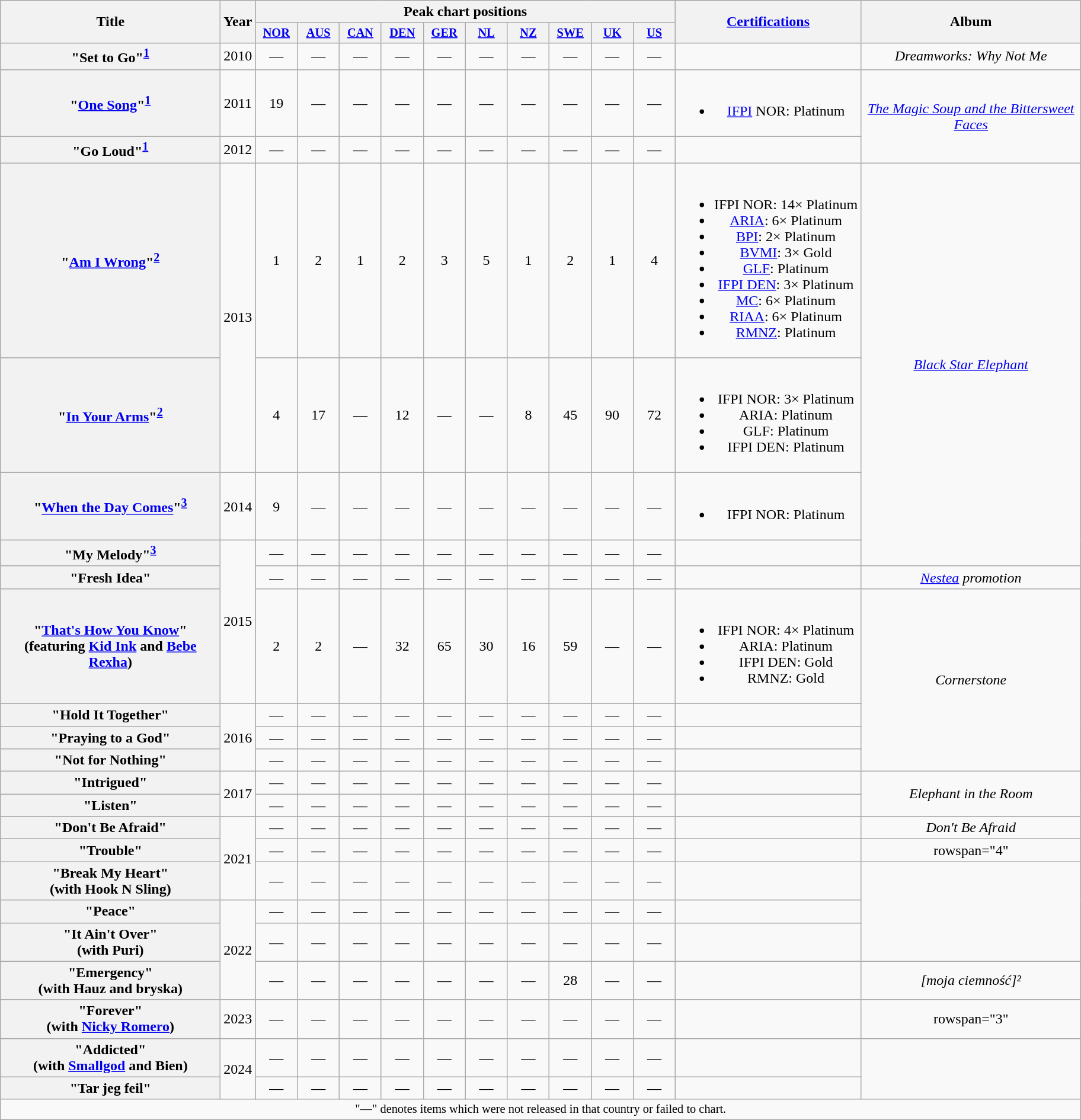<table class="wikitable plainrowheaders" style="text-align:center;">
<tr>
<th scope="col" rowspan="2" style="width:15em;">Title</th>
<th scope="col" rowspan="2">Year</th>
<th scope="col" colspan="10">Peak chart positions</th>
<th scope="col" rowspan="2"><a href='#'>Certifications</a></th>
<th scope="col" rowspan="2" style="width:15em;">Album</th>
</tr>
<tr>
<th scope="col" style="width:3em;font-size:85%;"><a href='#'>NOR</a><br></th>
<th scope="col" style="width:3em;font-size:85%;"><a href='#'>AUS</a><br></th>
<th scope="col" style="width:3em;font-size:85%;"><a href='#'>CAN</a><br></th>
<th scope="col" style="width:3em;font-size:85%;"><a href='#'>DEN</a><br></th>
<th scope="col" style="width:3em;font-size:85%;"><a href='#'>GER</a><br></th>
<th scope="col" style="width:3em;font-size:85%;"><a href='#'>NL</a><br></th>
<th scope="col" style="width:3em;font-size:85%;"><a href='#'>NZ</a><br></th>
<th scope="col" style="width:3em;font-size:85%;"><a href='#'>SWE</a><br></th>
<th scope="col" style="width:3em;font-size:85%;"><a href='#'>UK</a><br></th>
<th scope="col" style="width:3em;font-size:85%;"><a href='#'>US</a><br></th>
</tr>
<tr>
<th scope="row">"Set to Go"<sup><a href='#'>1</a></sup></th>
<td>2010</td>
<td>—</td>
<td>—</td>
<td>—</td>
<td>—</td>
<td>—</td>
<td>—</td>
<td>—</td>
<td>—</td>
<td>—</td>
<td>—</td>
<td></td>
<td><em>Dreamworks: Why Not Me</em></td>
</tr>
<tr>
<th scope="row">"<a href='#'>One Song</a>"<sup><a href='#'>1</a></sup></th>
<td>2011</td>
<td>19</td>
<td>—</td>
<td>—</td>
<td>—</td>
<td>—</td>
<td>—</td>
<td>—</td>
<td>—</td>
<td>—</td>
<td>—</td>
<td><br><ul><li><a href='#'>IFPI</a> NOR: Platinum</li></ul></td>
<td rowspan=2><em><a href='#'>The Magic Soup and the Bittersweet Faces</a></em></td>
</tr>
<tr>
<th scope="row">"Go Loud"<sup><a href='#'>1</a></sup></th>
<td>2012</td>
<td>—</td>
<td>—</td>
<td>—</td>
<td>—</td>
<td>—</td>
<td>—</td>
<td>—</td>
<td>—</td>
<td>—</td>
<td>—</td>
<td></td>
</tr>
<tr>
<th scope="row">"<a href='#'>Am I Wrong</a>"<sup><a href='#'>2</a></sup></th>
<td rowspan="2">2013</td>
<td>1</td>
<td>2</td>
<td>1</td>
<td>2</td>
<td>3</td>
<td>5</td>
<td>1</td>
<td>2</td>
<td>1</td>
<td>4</td>
<td><br><ul><li>IFPI NOR: 14× Platinum</li><li><a href='#'>ARIA</a>: 6× Platinum</li><li><a href='#'>BPI</a>: 2× Platinum</li><li><a href='#'>BVMI</a>: 3× Gold</li><li><a href='#'>GLF</a>: Platinum</li><li><a href='#'>IFPI DEN</a>: 3× Platinum</li><li><a href='#'>MC</a>: 6× Platinum</li><li><a href='#'>RIAA</a>: 6× Platinum</li><li><a href='#'>RMNZ</a>: Platinum</li></ul></td>
<td rowspan="4"><em><a href='#'>Black Star Elephant</a></em></td>
</tr>
<tr>
<th scope="row">"<a href='#'>In Your Arms</a>"<sup><a href='#'>2</a></sup></th>
<td>4</td>
<td>17</td>
<td>—</td>
<td>12</td>
<td>—</td>
<td>—</td>
<td>8</td>
<td>45</td>
<td>90</td>
<td>72</td>
<td><br><ul><li>IFPI NOR: 3× Platinum</li><li>ARIA: Platinum</li><li>GLF: Platinum</li><li>IFPI DEN: Platinum</li></ul></td>
</tr>
<tr>
<th scope="row">"<a href='#'>When the Day Comes</a>"<sup><a href='#'>3</a></sup></th>
<td>2014</td>
<td>9</td>
<td>—</td>
<td>—</td>
<td>—</td>
<td>—</td>
<td>—</td>
<td>—</td>
<td>—</td>
<td>—</td>
<td>—</td>
<td><br><ul><li>IFPI NOR: Platinum</li></ul></td>
</tr>
<tr>
<th scope="row">"My Melody"<sup><a href='#'>3</a></sup></th>
<td rowspan="3">2015</td>
<td>—</td>
<td>—</td>
<td>—</td>
<td>—</td>
<td>—</td>
<td>—</td>
<td>—</td>
<td>—</td>
<td>—</td>
<td>—</td>
<td></td>
</tr>
<tr>
<th scope="row">"Fresh Idea"</th>
<td>—</td>
<td>—</td>
<td>—</td>
<td>—</td>
<td>—</td>
<td>—</td>
<td>—</td>
<td>—</td>
<td>—</td>
<td>—</td>
<td></td>
<td><em><a href='#'>Nestea</a> promotion</em></td>
</tr>
<tr>
<th scope="row">"<a href='#'>That's How You Know</a>"<br><span>(featuring <a href='#'>Kid Ink</a> and <a href='#'>Bebe Rexha</a>)</span></th>
<td>2</td>
<td>2</td>
<td>—</td>
<td>32</td>
<td>65</td>
<td>30</td>
<td>16</td>
<td>59</td>
<td>—</td>
<td>—</td>
<td><br><ul><li>IFPI NOR: 4× Platinum</li><li>ARIA: Platinum</li><li>IFPI DEN: Gold</li><li>RMNZ: Gold</li></ul></td>
<td rowspan="4"><em>Cornerstone</em></td>
</tr>
<tr>
<th scope="row">"Hold It Together"</th>
<td rowspan="3">2016</td>
<td>—</td>
<td>—</td>
<td>—</td>
<td>—</td>
<td>—</td>
<td>—</td>
<td>—</td>
<td>—</td>
<td>—</td>
<td>—</td>
<td></td>
</tr>
<tr>
<th scope="row">"Praying to a God"</th>
<td>—</td>
<td>—</td>
<td>—</td>
<td>—</td>
<td>—</td>
<td>—</td>
<td>—</td>
<td>—</td>
<td>—</td>
<td>—</td>
<td></td>
</tr>
<tr>
<th scope="row">"Not for Nothing"</th>
<td>—</td>
<td>—</td>
<td>—</td>
<td>—</td>
<td>—</td>
<td>—</td>
<td>—</td>
<td>—</td>
<td>—</td>
<td>—</td>
<td></td>
</tr>
<tr>
<th scope="row">"Intrigued"</th>
<td rowspan="2">2017</td>
<td>—</td>
<td>—</td>
<td>—</td>
<td>—</td>
<td>—</td>
<td>—</td>
<td>—</td>
<td>—</td>
<td>—</td>
<td>—</td>
<td></td>
<td rowspan="2"><em>Elephant in the Room</em></td>
</tr>
<tr>
<th scope="row">"Listen"</th>
<td>—</td>
<td>—</td>
<td>—</td>
<td>—</td>
<td>—</td>
<td>—</td>
<td>—</td>
<td>—</td>
<td>—</td>
<td>—</td>
<td></td>
</tr>
<tr>
<th scope="row">"Don't Be Afraid"</th>
<td rowspan="3">2021</td>
<td>—</td>
<td>—</td>
<td>—</td>
<td>—</td>
<td>—</td>
<td>—</td>
<td>—</td>
<td>—</td>
<td>—</td>
<td>—</td>
<td></td>
<td><em>Don't Be Afraid</em></td>
</tr>
<tr>
<th scope="row">"Trouble"</th>
<td>—</td>
<td>—</td>
<td>—</td>
<td>—</td>
<td>—</td>
<td>—</td>
<td>—</td>
<td>—</td>
<td>—</td>
<td>—</td>
<td></td>
<td>rowspan="4" </td>
</tr>
<tr>
<th scope="row">"Break My Heart"<br><span>(with Hook N Sling)</span></th>
<td>—</td>
<td>—</td>
<td>—</td>
<td>—</td>
<td>—</td>
<td>—</td>
<td>—</td>
<td>—</td>
<td>—</td>
<td>—</td>
<td></td>
</tr>
<tr>
<th scope="row">"Peace"</th>
<td rowspan="3">2022</td>
<td>—</td>
<td>—</td>
<td>—</td>
<td>—</td>
<td>—</td>
<td>—</td>
<td>—</td>
<td>—</td>
<td>—</td>
<td>—</td>
<td></td>
</tr>
<tr>
<th scope="row">"It Ain't Over"<br><span>(with Puri)</span></th>
<td>—</td>
<td>—</td>
<td>—</td>
<td>—</td>
<td>—</td>
<td>—</td>
<td>—</td>
<td>—</td>
<td>—</td>
<td>—</td>
<td></td>
</tr>
<tr>
<th scope="row">"Emergency"<br><span>(with Hauz and bryska)</span></th>
<td>—</td>
<td>—</td>
<td>—</td>
<td>—</td>
<td>—</td>
<td>—</td>
<td>—</td>
<td>28</td>
<td>—</td>
<td>—</td>
<td></td>
<td><em>[moja ciemność]²</em></td>
</tr>
<tr>
<th scope="row">"Forever"<br><span>(with <a href='#'>Nicky Romero</a>)</span></th>
<td>2023</td>
<td>—</td>
<td>—</td>
<td>—</td>
<td>—</td>
<td>—</td>
<td>—</td>
<td>—</td>
<td>—</td>
<td>—</td>
<td>—</td>
<td></td>
<td>rowspan="3" </td>
</tr>
<tr>
<th scope="row">"Addicted"<br><span>(with <a href='#'>Smallgod</a> and Bien)</span></th>
<td rowspan="2">2024</td>
<td>—</td>
<td>—</td>
<td>—</td>
<td>—</td>
<td>—</td>
<td>—</td>
<td>—</td>
<td>—</td>
<td>—</td>
<td>—</td>
<td></td>
</tr>
<tr>
<th scope="row">"Tar jeg feil"</th>
<td>—</td>
<td>—</td>
<td>—</td>
<td>—</td>
<td>—</td>
<td>—</td>
<td>—</td>
<td>—</td>
<td>—</td>
<td>—</td>
<td></td>
</tr>
<tr>
<td colspan="20" style="font-size:85%;">"—" denotes items which were not released in that country or failed to chart.</td>
</tr>
</table>
